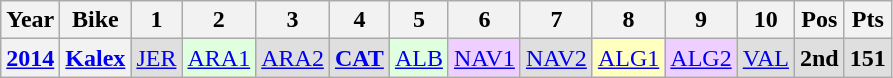<table class="wikitable" style="text-align:center">
<tr>
<th>Year</th>
<th>Bike</th>
<th>1</th>
<th>2</th>
<th>3</th>
<th>4</th>
<th>5</th>
<th>6</th>
<th>7</th>
<th>8</th>
<th>9</th>
<th>10</th>
<th>Pos</th>
<th>Pts</th>
</tr>
<tr>
<th><a href='#'>2014</a></th>
<th><a href='#'>Kalex</a></th>
<td style="background:#dfdfdf;"><a href='#'>JER</a><br></td>
<td style="background:#DFFFDF;"><a href='#'>ARA1</a><br></td>
<td style="background:#DFDFDF;"><a href='#'>ARA2</a><br></td>
<td style="background:#DFDFDF;"><strong><a href='#'>CAT</a></strong><br></td>
<td style="background:#DFFFDF;"><a href='#'>ALB</a><br></td>
<td style="background:#EFCFFF;"><a href='#'>NAV1</a><br></td>
<td style="background:#DFDFDF;"><a href='#'>NAV2</a><br></td>
<td style="background:#FFFFBF;"><a href='#'>ALG1</a><br></td>
<td style="background:#EFCFFF;"><a href='#'>ALG2</a><br></td>
<td style="background:#DFDFDF;"><a href='#'>VAL</a><br></td>
<th style="background:#dfdfdf;">2nd</th>
<th style="background:#dfdfdf;">151</th>
</tr>
</table>
